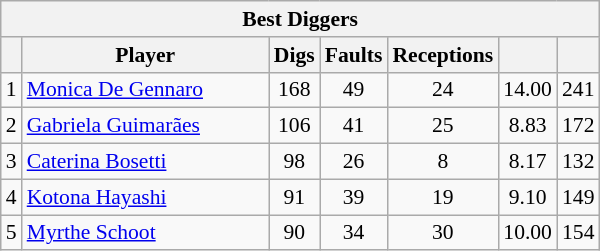<table class="wikitable sortable" style=font-size:90%>
<tr>
<th colspan=7>Best Diggers</th>
</tr>
<tr>
<th></th>
<th width=158>Player</th>
<th width=20>Digs</th>
<th width=20>Faults</th>
<th width=20>Receptions</th>
<th width=20></th>
<th width=20></th>
</tr>
<tr>
<td align=center>1</td>
<td> <a href='#'>Monica De Gennaro</a></td>
<td align=center>168</td>
<td align=center>49</td>
<td align=center>24</td>
<td align=center>14.00</td>
<td align=center>241</td>
</tr>
<tr>
<td align=center>2</td>
<td> <a href='#'>Gabriela Guimarães</a></td>
<td align=center>106</td>
<td align=center>41</td>
<td align=center>25</td>
<td align=center>8.83</td>
<td align=center>172</td>
</tr>
<tr>
<td align=center>3</td>
<td> <a href='#'>Caterina Bosetti</a></td>
<td align=center>98</td>
<td align=center>26</td>
<td align=center>8</td>
<td align=center>8.17</td>
<td align=center>132</td>
</tr>
<tr>
<td align=center>4</td>
<td> <a href='#'>Kotona Hayashi</a></td>
<td align=center>91</td>
<td align=center>39</td>
<td align=center>19</td>
<td align=center>9.10</td>
<td align=center>149</td>
</tr>
<tr>
<td align=center>5</td>
<td> <a href='#'>Myrthe Schoot</a></td>
<td align=center>90</td>
<td align=center>34</td>
<td align=center>30</td>
<td align=center>10.00</td>
<td align=center>154</td>
</tr>
</table>
